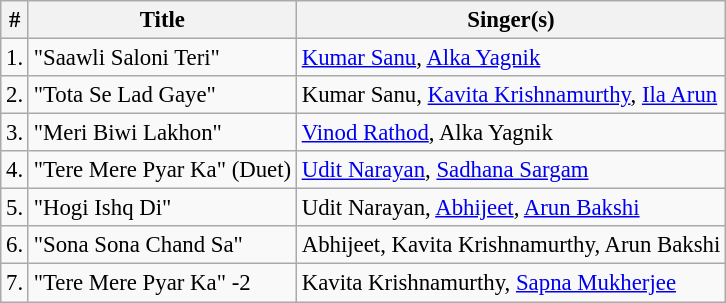<table class="wikitable sortable" style="font-size:95%;">
<tr>
<th>#</th>
<th>Title</th>
<th>Singer(s)</th>
</tr>
<tr>
<td>1.</td>
<td>"Saawli Saloni Teri"</td>
<td><a href='#'>Kumar Sanu</a>, <a href='#'>Alka Yagnik</a></td>
</tr>
<tr>
<td>2.</td>
<td>"Tota Se Lad Gaye"</td>
<td>Kumar Sanu, <a href='#'>Kavita Krishnamurthy</a>, <a href='#'>Ila Arun</a></td>
</tr>
<tr>
<td>3.</td>
<td>"Meri Biwi Lakhon"</td>
<td><a href='#'>Vinod Rathod</a>, Alka Yagnik</td>
</tr>
<tr>
<td>4.</td>
<td>"Tere Mere Pyar Ka" (Duet)</td>
<td><a href='#'>Udit Narayan</a>, <a href='#'>Sadhana Sargam</a></td>
</tr>
<tr>
<td>5.</td>
<td>"Hogi Ishq Di"</td>
<td>Udit Narayan, <a href='#'>Abhijeet</a>, <a href='#'>Arun Bakshi</a></td>
</tr>
<tr>
<td>6.</td>
<td>"Sona Sona Chand Sa"</td>
<td>Abhijeet, Kavita Krishnamurthy, Arun Bakshi</td>
</tr>
<tr>
<td>7.</td>
<td>"Tere Mere Pyar Ka" -2</td>
<td>Kavita Krishnamurthy, <a href='#'>Sapna Mukherjee</a></td>
</tr>
</table>
